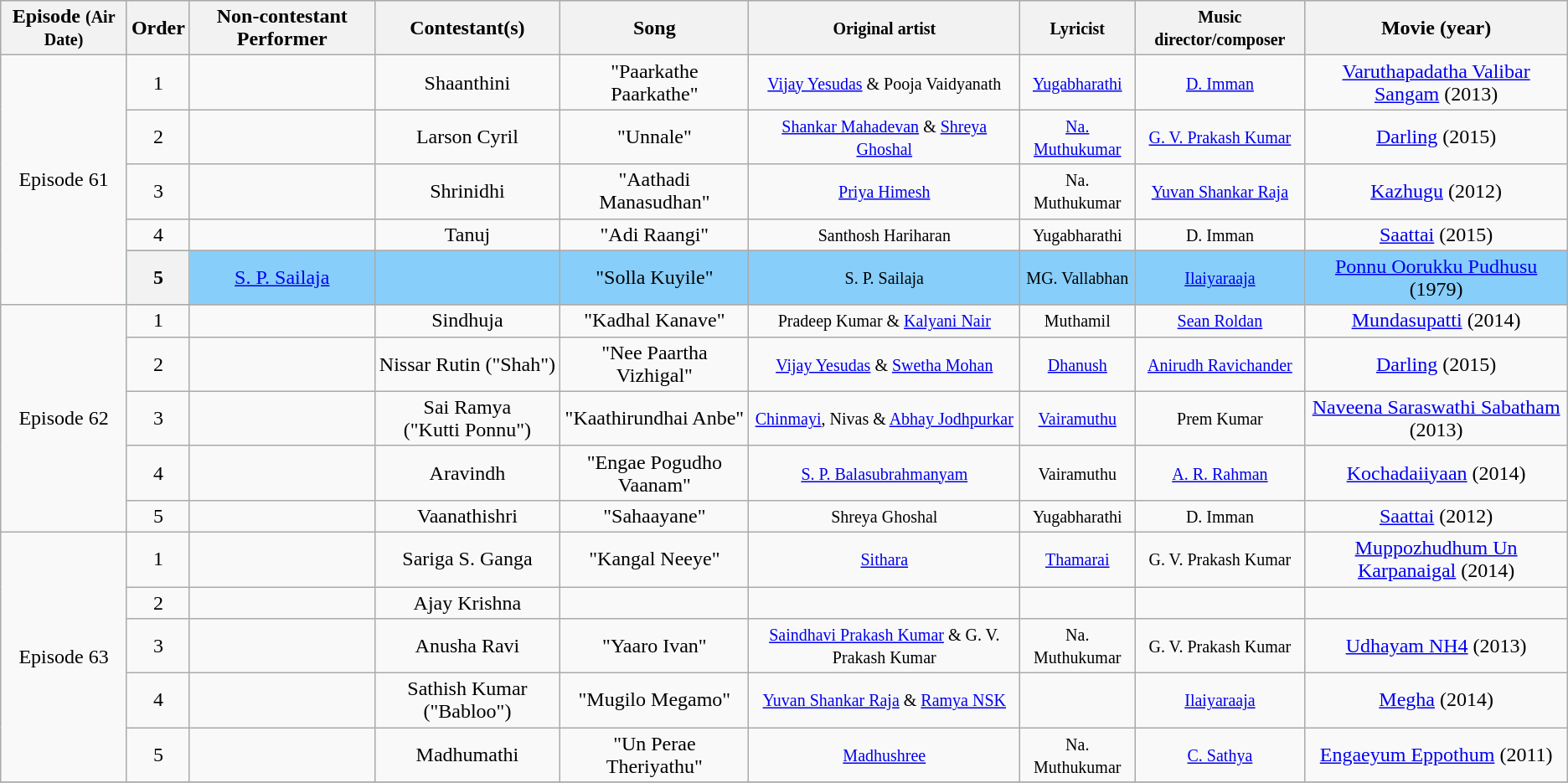<table class="wikitable sortable" style="text-align: center; width: auto;">
<tr style="background:lightgrey; text-align:center;">
<th>Episode <small>(Air Date)</small></th>
<th>Order</th>
<th>Non-contestant Performer</th>
<th>Contestant(s)</th>
<th>Song</th>
<th><small>Original artist</small></th>
<th><small>Lyricist</small></th>
<th><small>Music director/composer</small></th>
<th>Movie (year)</th>
</tr>
<tr>
<td rowspan=5>Episode 61<br><small></small></td>
<td>1</td>
<td></td>
<td>Shaanthini</td>
<td>"Paarkathe Paarkathe"</td>
<td><small><a href='#'>Vijay Yesudas</a> & Pooja Vaidyanath</small></td>
<td><small><a href='#'>Yugabharathi</a></small></td>
<td><small><a href='#'>D. Imman</a></small></td>
<td><a href='#'>Varuthapadatha Valibar Sangam</a> (2013)</td>
</tr>
<tr>
<td>2</td>
<td></td>
<td>Larson Cyril</td>
<td>"Unnale"</td>
<td><small><a href='#'>Shankar Mahadevan</a> & <a href='#'>Shreya Ghoshal</a></small></td>
<td><small><a href='#'>Na. Muthukumar</a></small></td>
<td><small><a href='#'>G. V. Prakash Kumar</a></small></td>
<td><a href='#'>Darling</a> (2015)</td>
</tr>
<tr>
<td>3</td>
<td></td>
<td>Shrinidhi</td>
<td>"Aathadi Manasudhan"</td>
<td><small><a href='#'>Priya Himesh</a></small></td>
<td><small>Na. Muthukumar</small></td>
<td><small><a href='#'>Yuvan Shankar Raja</a></small></td>
<td><a href='#'>Kazhugu</a> (2012)</td>
</tr>
<tr>
<td>4</td>
<td></td>
<td>Tanuj</td>
<td>"Adi Raangi"</td>
<td><small>Santhosh Hariharan</small></td>
<td><small>Yugabharathi</small></td>
<td><small>D. Imman</small></td>
<td><a href='#'>Saattai</a> (2015)</td>
</tr>
<tr style="background:lightskyblue">
<th scope="row">5</th>
<td><a href='#'>S. P. Sailaja</a></td>
<td></td>
<td>"Solla Kuyile"</td>
<td><small>S. P. Sailaja</small></td>
<td><small>MG. Vallabhan</small></td>
<td><small><a href='#'>Ilaiyaraaja</a></small></td>
<td><a href='#'>Ponnu Oorukku Pudhusu</a> (1979)</td>
</tr>
<tr>
<td rowspan=5>Episode 62<br><small></small></td>
<td>1</td>
<td></td>
<td>Sindhuja</td>
<td>"Kadhal Kanave"</td>
<td><small>Pradeep Kumar & <a href='#'>Kalyani Nair</a></small></td>
<td><small>Muthamil</small></td>
<td><small><a href='#'>Sean Roldan</a></small></td>
<td><a href='#'>Mundasupatti</a> (2014)</td>
</tr>
<tr>
<td>2</td>
<td></td>
<td>Nissar Rutin ("Shah")</td>
<td>"Nee Paartha Vizhigal"</td>
<td><small><a href='#'>Vijay Yesudas</a> & <a href='#'>Swetha Mohan</a></small></td>
<td><small><a href='#'>Dhanush</a></small></td>
<td><small><a href='#'>Anirudh Ravichander</a></small></td>
<td><a href='#'>Darling</a> (2015)</td>
</tr>
<tr>
<td>3</td>
<td></td>
<td>Sai Ramya <br>("Kutti Ponnu")</td>
<td>"Kaathirundhai Anbe"</td>
<td><small><a href='#'>Chinmayi</a>, Nivas & <a href='#'>Abhay Jodhpurkar</a></small></td>
<td><small><a href='#'>Vairamuthu</a></small></td>
<td><small>Prem Kumar</small></td>
<td><a href='#'>Naveena Saraswathi Sabatham</a> (2013)</td>
</tr>
<tr>
<td>4</td>
<td></td>
<td>Aravindh</td>
<td>"Engae Pogudho Vaanam"</td>
<td><small><a href='#'>S. P. Balasubrahmanyam</a></small></td>
<td><small>Vairamuthu</small></td>
<td><small><a href='#'>A. R. Rahman</a></small></td>
<td><a href='#'>Kochadaiiyaan</a> (2014)</td>
</tr>
<tr>
<td>5</td>
<td></td>
<td>Vaanathishri</td>
<td>"Sahaayane"</td>
<td><small>Shreya Ghoshal</small></td>
<td><small>Yugabharathi</small></td>
<td><small>D. Imman</small></td>
<td><a href='#'>Saattai</a> (2012)</td>
</tr>
<tr>
<td rowspan=5>Episode 63<br><small></small></td>
<td>1</td>
<td></td>
<td>Sariga S. Ganga</td>
<td>"Kangal Neeye"</td>
<td><small><a href='#'>Sithara</a></small></td>
<td><small><a href='#'>Thamarai</a></small></td>
<td><small>G. V. Prakash Kumar</small></td>
<td><a href='#'>Muppozhudhum Un Karpanaigal</a> (2014)</td>
</tr>
<tr>
<td>2</td>
<td></td>
<td>Ajay Krishna</td>
<td></td>
<td></td>
<td></td>
<td></td>
<td></td>
</tr>
<tr>
<td>3</td>
<td></td>
<td>Anusha Ravi</td>
<td>"Yaaro Ivan"</td>
<td><small><a href='#'>Saindhavi Prakash Kumar</a> & G. V. Prakash Kumar</small></td>
<td><small>Na. Muthukumar</small></td>
<td><small>G. V. Prakash Kumar</small></td>
<td><a href='#'>Udhayam NH4</a> (2013)</td>
</tr>
<tr>
<td>4</td>
<td></td>
<td>Sathish Kumar ("Babloo")</td>
<td>"Mugilo Megamo"</td>
<td><small><a href='#'>Yuvan Shankar Raja</a> & <a href='#'>Ramya NSK</a></small></td>
<td></td>
<td><small><a href='#'>Ilaiyaraaja</a></small></td>
<td><a href='#'>Megha</a> (2014)</td>
</tr>
<tr>
<td>5</td>
<td></td>
<td>Madhumathi</td>
<td>"Un Perae Theriyathu"</td>
<td><small><a href='#'>Madhushree</a></small></td>
<td><small>Na. Muthukumar</small></td>
<td><small><a href='#'>C. Sathya</a></small></td>
<td><a href='#'>Engaeyum Eppothum</a> (2011)</td>
</tr>
<tr>
</tr>
</table>
